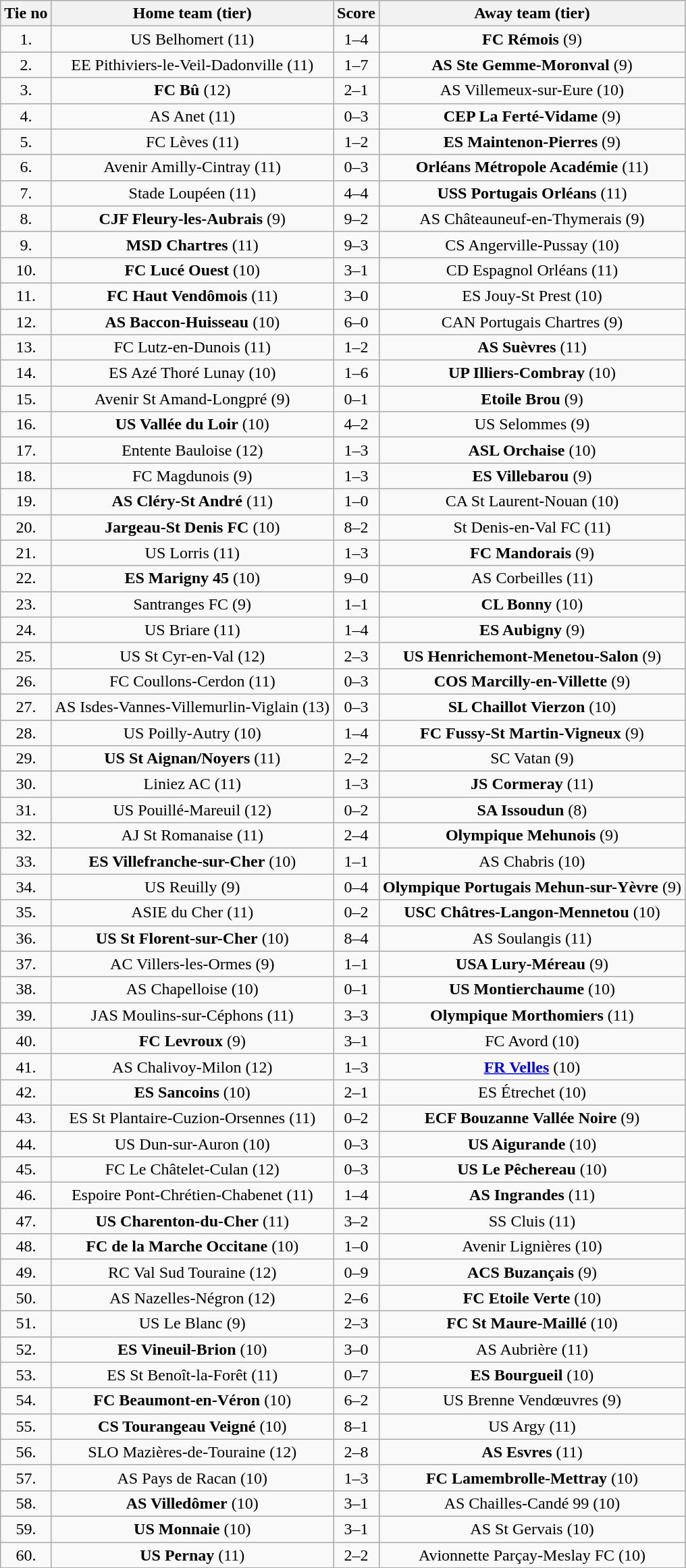<table class="wikitable" style="text-align: center">
<tr>
<th>Tie no</th>
<th>Home team (tier)</th>
<th>Score</th>
<th>Away team (tier)</th>
</tr>
<tr>
<td>1.</td>
<td>US Belhomert (11)</td>
<td>1–4</td>
<td><strong>FC Rémois</strong> (9)</td>
</tr>
<tr>
<td>2.</td>
<td>EE Pithiviers-le-Veil-Dadonville (11)</td>
<td>1–7</td>
<td><strong>AS Ste Gemme-Moronval</strong> (9)</td>
</tr>
<tr>
<td>3.</td>
<td><strong>FC Bû</strong> (12)</td>
<td>2–1</td>
<td>AS Villemeux-sur-Eure (10)</td>
</tr>
<tr>
<td>4.</td>
<td>AS Anet (11)</td>
<td>0–3</td>
<td><strong>CEP La Ferté-Vidame</strong> (9)</td>
</tr>
<tr>
<td>5.</td>
<td>FC Lèves (11)</td>
<td>1–2</td>
<td><strong>ES Maintenon-Pierres</strong> (9)</td>
</tr>
<tr>
<td>6.</td>
<td>Avenir Amilly-Cintray (11)</td>
<td>0–3</td>
<td><strong>Orléans Métropole Académie</strong> (11)</td>
</tr>
<tr>
<td>7.</td>
<td>Stade Loupéen (11)</td>
<td>4–4 </td>
<td><strong>USS Portugais Orléans</strong> (11)</td>
</tr>
<tr>
<td>8.</td>
<td><strong>CJF Fleury-les-Aubrais</strong> (9)</td>
<td>9–2</td>
<td>AS Châteauneuf-en-Thymerais (9)</td>
</tr>
<tr>
<td>9.</td>
<td><strong>MSD Chartres</strong> (11)</td>
<td>9–3</td>
<td>CS Angerville-Pussay (10)</td>
</tr>
<tr>
<td>10.</td>
<td><strong>FC Lucé Ouest</strong> (10)</td>
<td>3–1</td>
<td>CD Espagnol Orléans (11)</td>
</tr>
<tr>
<td>11.</td>
<td><strong>FC Haut Vendômois</strong> (11)</td>
<td>3–0</td>
<td>ES Jouy-St Prest (10)</td>
</tr>
<tr>
<td>12.</td>
<td><strong>AS Baccon-Huisseau</strong> (10)</td>
<td>6–0</td>
<td>CAN Portugais Chartres (9)</td>
</tr>
<tr>
<td>13.</td>
<td>FC Lutz-en-Dunois (11)</td>
<td>1–2</td>
<td><strong>AS Suèvres</strong> (11)</td>
</tr>
<tr>
<td>14.</td>
<td>ES Azé Thoré Lunay (10)</td>
<td>1–6</td>
<td><strong>UP Illiers-Combray</strong> (10)</td>
</tr>
<tr>
<td>15.</td>
<td>Avenir St Amand-Longpré (9)</td>
<td>0–1</td>
<td><strong>Etoile Brou</strong> (9)</td>
</tr>
<tr>
<td>16.</td>
<td><strong>US Vallée du Loir</strong> (10)</td>
<td>4–2</td>
<td>US Selommes (9)</td>
</tr>
<tr>
<td>17.</td>
<td>Entente Bauloise (12)</td>
<td>1–3</td>
<td><strong>ASL Orchaise</strong> (10)</td>
</tr>
<tr>
<td>18.</td>
<td>FC Magdunois (9)</td>
<td>1–3</td>
<td><strong>ES Villebarou</strong> (9)</td>
</tr>
<tr>
<td>19.</td>
<td><strong>AS Cléry-St André</strong> (11)</td>
<td>1–0</td>
<td>CA St Laurent-Nouan (10)</td>
</tr>
<tr>
<td>20.</td>
<td><strong>Jargeau-St Denis FC</strong> (10)</td>
<td>8–2</td>
<td>St Denis-en-Val FC (11)</td>
</tr>
<tr>
<td>21.</td>
<td>US Lorris (11)</td>
<td>1–3</td>
<td><strong>FC Mandorais</strong> (9)</td>
</tr>
<tr>
<td>22.</td>
<td><strong>ES Marigny 45</strong> (10)</td>
<td>9–0</td>
<td>AS Corbeilles (11)</td>
</tr>
<tr>
<td>23.</td>
<td>Santranges FC (9)</td>
<td>1–1 </td>
<td><strong>CL Bonny</strong> (10)</td>
</tr>
<tr>
<td>24.</td>
<td>US Briare (11)</td>
<td>1–4</td>
<td><strong>ES Aubigny</strong> (9)</td>
</tr>
<tr>
<td>25.</td>
<td>US St Cyr-en-Val (12)</td>
<td>2–3</td>
<td><strong>US Henrichemont-Menetou-Salon</strong> (9)</td>
</tr>
<tr>
<td>26.</td>
<td>FC Coullons-Cerdon (11)</td>
<td>0–3</td>
<td><strong>COS Marcilly-en-Villette</strong> (9)</td>
</tr>
<tr>
<td>27.</td>
<td>AS Isdes-Vannes-Villemurlin-Viglain (13)</td>
<td>0–3</td>
<td><strong>SL Chaillot Vierzon</strong> (10)</td>
</tr>
<tr>
<td>28.</td>
<td>US Poilly-Autry (10)</td>
<td>1–4</td>
<td><strong>FC Fussy-St Martin-Vigneux</strong> (9)</td>
</tr>
<tr>
<td>29.</td>
<td><strong>US St Aignan/Noyers</strong> (11)</td>
<td>2–2 </td>
<td>SC Vatan (9)</td>
</tr>
<tr>
<td>30.</td>
<td>Liniez AC (11)</td>
<td>1–3 </td>
<td><strong>JS Cormeray</strong> (11)</td>
</tr>
<tr>
<td>31.</td>
<td>US Pouillé-Mareuil (12)</td>
<td>0–2</td>
<td><strong> SA Issoudun</strong> (8)</td>
</tr>
<tr>
<td>32.</td>
<td>AJ St Romanaise (11)</td>
<td>2–4</td>
<td><strong>Olympique Mehunois</strong> (9)</td>
</tr>
<tr>
<td>33.</td>
<td><strong>ES Villefranche-sur-Cher</strong> (10)</td>
<td>1–1 </td>
<td>AS Chabris (10)</td>
</tr>
<tr>
<td>34.</td>
<td>US Reuilly (9)</td>
<td>0–4</td>
<td><strong>Olympique Portugais Mehun-sur-Yèvre</strong> (9)</td>
</tr>
<tr>
<td>35.</td>
<td>ASIE du Cher (11)</td>
<td>0–2</td>
<td><strong>USC Châtres-Langon-Mennetou</strong> (10)</td>
</tr>
<tr>
<td>36.</td>
<td><strong>US St Florent-sur-Cher</strong> (10)</td>
<td>8–4</td>
<td>AS Soulangis (11)</td>
</tr>
<tr>
<td>37.</td>
<td>AC Villers-les-Ormes (9)</td>
<td>1–1 </td>
<td><strong>USA Lury-Méreau</strong> (9)</td>
</tr>
<tr>
<td>38.</td>
<td>AS Chapelloise (10)</td>
<td>0–1</td>
<td><strong>US Montierchaume</strong> (10)</td>
</tr>
<tr>
<td>39.</td>
<td>JAS Moulins-sur-Céphons (11)</td>
<td>3–3 </td>
<td><strong>Olympique Morthomiers</strong> (11)</td>
</tr>
<tr>
<td>40.</td>
<td><strong>FC Levroux</strong> (9)</td>
<td>3–1</td>
<td>FC Avord (10)</td>
</tr>
<tr>
<td>41.</td>
<td>AS Chalivoy-Milon (12)</td>
<td>1–3 </td>
<td><strong><a href='#'>FR Velles</a></strong> (10)</td>
</tr>
<tr>
<td>42.</td>
<td><strong>ES Sancoins</strong> (10)</td>
<td>2–1 </td>
<td>ES Étrechet (10)</td>
</tr>
<tr>
<td>43.</td>
<td>ES St Plantaire-Cuzion-Orsennes (11)</td>
<td>0–2</td>
<td><strong>ECF Bouzanne Vallée Noire</strong> (9)</td>
</tr>
<tr>
<td>44.</td>
<td>US Dun-sur-Auron (10)</td>
<td>0–3</td>
<td><strong>US Aigurande</strong> (10)</td>
</tr>
<tr>
<td>45.</td>
<td>FC Le Châtelet-Culan (12)</td>
<td>0–3</td>
<td><strong>US Le Pêchereau</strong> (10)</td>
</tr>
<tr>
<td>46.</td>
<td>Espoire Pont-Chrétien-Chabenet (11)</td>
<td>1–4</td>
<td><strong>AS Ingrandes</strong> (11)</td>
</tr>
<tr>
<td>47.</td>
<td><strong>US Charenton-du-Cher</strong> (11)</td>
<td>3–2</td>
<td>SS Cluis (11)</td>
</tr>
<tr>
<td>48.</td>
<td><strong>FC de la Marche Occitane</strong> (10)</td>
<td>1–0</td>
<td>Avenir Lignières (10)</td>
</tr>
<tr>
<td>49.</td>
<td>RC Val Sud Touraine (12)</td>
<td>0–9</td>
<td><strong>ACS Buzançais</strong> (9)</td>
</tr>
<tr>
<td>50.</td>
<td>AS Nazelles-Négron (12)</td>
<td>2–6</td>
<td><strong>FC Etoile Verte</strong> (10)</td>
</tr>
<tr>
<td>51.</td>
<td>US Le Blanc (9)</td>
<td>2–3 </td>
<td><strong>FC St Maure-Maillé</strong> (10)</td>
</tr>
<tr>
<td>52.</td>
<td><strong>ES Vineuil-Brion</strong> (10)</td>
<td>3–0</td>
<td>AS Aubrière (11)</td>
</tr>
<tr>
<td>53.</td>
<td>ES St Benoît-la-Forêt (11)</td>
<td>0–7</td>
<td><strong>ES Bourgueil</strong> (10)</td>
</tr>
<tr>
<td>54.</td>
<td><strong>FC Beaumont-en-Véron</strong> (10)</td>
<td>6–2</td>
<td>US Brenne Vendœuvres (9)</td>
</tr>
<tr>
<td>55.</td>
<td><strong>CS Tourangeau Veigné</strong> (10)</td>
<td>8–1</td>
<td>US Argy (11)</td>
</tr>
<tr>
<td>56.</td>
<td>SLO Mazières-de-Touraine (12)</td>
<td>2–8</td>
<td><strong>AS Esvres</strong> (11)</td>
</tr>
<tr>
<td>57.</td>
<td>AS Pays de Racan (10)</td>
<td>1–3</td>
<td><strong>FC Lamembrolle-Mettray</strong> (10)</td>
</tr>
<tr>
<td>58.</td>
<td><strong>AS Villedômer</strong> (10)</td>
<td>3–1</td>
<td>AS Chailles-Candé 99 (10)</td>
</tr>
<tr>
<td>59.</td>
<td><strong>US Monnaie</strong> (10)</td>
<td>3–1</td>
<td>AS St Gervais (10)</td>
</tr>
<tr>
<td>60.</td>
<td><strong>US Pernay</strong> (11)</td>
<td>2–2 </td>
<td>Avionnette Parçay-Meslay FC (10)</td>
</tr>
</table>
